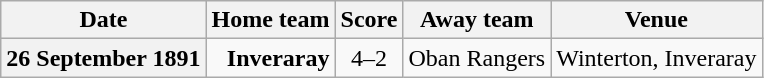<table class="wikitable football-result-list" style="max-width: 80em; text-align: center">
<tr>
<th scope="col">Date</th>
<th scope="col">Home team</th>
<th scope="col">Score</th>
<th scope="col">Away team</th>
<th scope="col">Venue</th>
</tr>
<tr>
<th scope="row">26 September 1891</th>
<td align=right><strong>Inveraray</strong></td>
<td>4–2</td>
<td align=left>Oban Rangers</td>
<td align=left>Winterton, Inveraray</td>
</tr>
</table>
